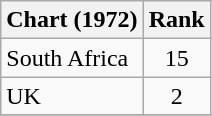<table class="wikitable">
<tr>
<th>Chart (1972)</th>
<th style="text-align:center;">Rank</th>
</tr>
<tr>
<td>South Africa</td>
<td style="text-align:center;">15</td>
</tr>
<tr>
<td>UK</td>
<td style="text-align:center;">2</td>
</tr>
<tr>
</tr>
</table>
